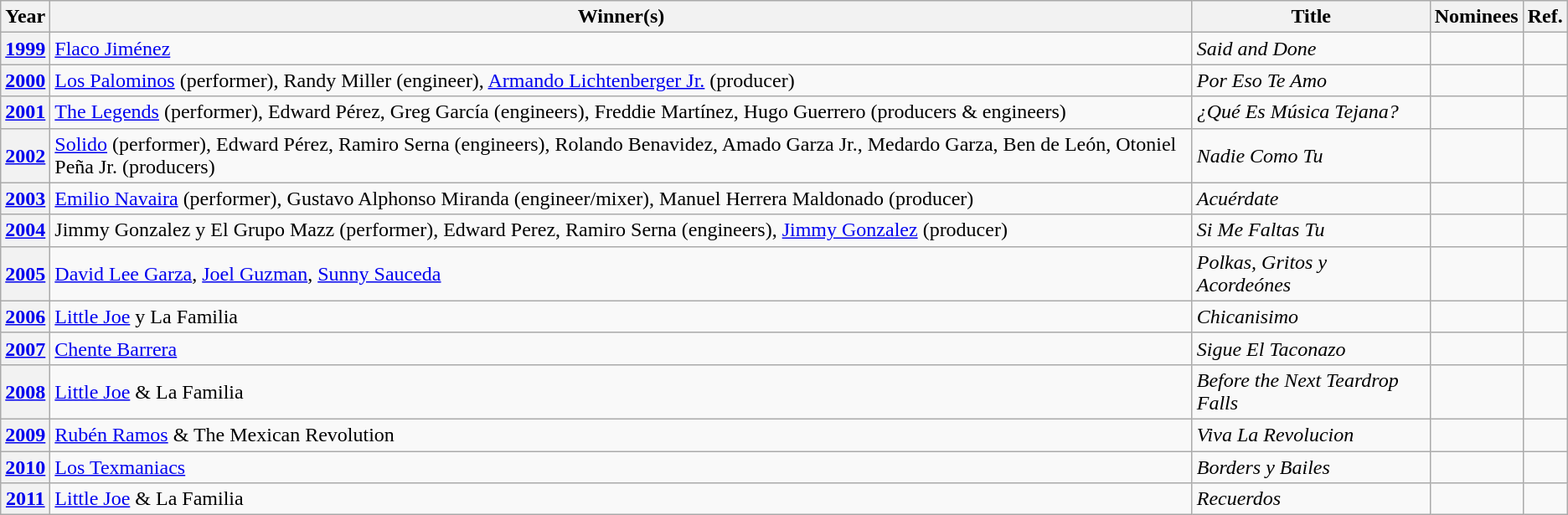<table class="wikitable sortable">
<tr>
<th scope="col">Year</th>
<th scope="col">Winner(s)</th>
<th scope="col">Title</th>
<th scope="col" class="unsortable">Nominees</th>
<th scope="col" class="unsortable">Ref.</th>
</tr>
<tr>
<th scope="row" align="center"><a href='#'>1999</a></th>
<td><a href='#'>Flaco Jiménez</a></td>
<td><em>Said and Done</em></td>
<td></td>
<td align="center"></td>
</tr>
<tr>
<th scope="row" align="center"><a href='#'>2000</a></th>
<td><a href='#'>Los Palominos</a> (performer), Randy Miller (engineer), <a href='#'>Armando Lichtenberger Jr.</a> (producer)</td>
<td><em>Por Eso Te Amo</em></td>
<td></td>
<td align="center"></td>
</tr>
<tr>
<th scope="row" align="center"><a href='#'>2001</a></th>
<td><a href='#'>The Legends</a> (performer), Edward Pérez, Greg García (engineers), Freddie Martínez, Hugo Guerrero (producers & engineers)</td>
<td><em>¿Qué Es Música Tejana?</em></td>
<td></td>
<td align="center"></td>
</tr>
<tr>
<th scope="row" align="center"><a href='#'>2002</a></th>
<td><a href='#'>Solido</a> (performer), Edward Pérez, Ramiro Serna (engineers), Rolando Benavidez, Amado Garza Jr., Medardo Garza, Ben de León, Otoniel Peña Jr. (producers)</td>
<td><em>Nadie Como Tu</em></td>
<td></td>
<td align="center"></td>
</tr>
<tr>
<th scope="row" align="center"><a href='#'>2003</a></th>
<td><a href='#'>Emilio Navaira</a> (performer), Gustavo Alphonso Miranda (engineer/mixer), Manuel Herrera Maldonado (producer)</td>
<td><em>Acuérdate</em></td>
<td></td>
<td align="center"></td>
</tr>
<tr>
<th scope="row" align="center"><a href='#'>2004</a></th>
<td>Jimmy Gonzalez y El Grupo Mazz (performer), Edward Perez, Ramiro Serna (engineers), <a href='#'>Jimmy Gonzalez</a> (producer)</td>
<td><em>Si Me Faltas Tu</em></td>
<td></td>
<td align="center"></td>
</tr>
<tr>
<th scope="row" align="center"><a href='#'>2005</a></th>
<td><a href='#'>David Lee Garza</a>, <a href='#'>Joel Guzman</a>, <a href='#'>Sunny Sauceda</a></td>
<td><em>Polkas, Gritos y Acordeónes</em></td>
<td></td>
<td align="center"></td>
</tr>
<tr>
<th scope="row" align="center"><a href='#'>2006</a></th>
<td><a href='#'>Little Joe</a> y La Familia</td>
<td><em>Chicanisimo</em></td>
<td></td>
<td align="center"></td>
</tr>
<tr>
<th scope="row" align="center"><a href='#'>2007</a></th>
<td><a href='#'>Chente Barrera</a></td>
<td><em>Sigue El Taconazo</em></td>
<td></td>
<td align="center"></td>
</tr>
<tr>
<th scope="row" align="center"><a href='#'>2008</a></th>
<td><a href='#'>Little Joe</a> & La Familia</td>
<td><em>Before the Next Teardrop Falls</em></td>
<td></td>
<td align="center"></td>
</tr>
<tr>
<th scope="row" align="center"><a href='#'>2009</a></th>
<td><a href='#'>Rubén Ramos</a> & The Mexican Revolution</td>
<td><em>Viva La Revolucion</em></td>
<td></td>
<td align="center"></td>
</tr>
<tr>
<th scope="row" align="center"><a href='#'>2010</a></th>
<td><a href='#'>Los Texmaniacs</a></td>
<td><em>Borders y Bailes</em></td>
<td></td>
<td align="center"></td>
</tr>
<tr>
<th scope="row" align="center"><a href='#'>2011</a></th>
<td><a href='#'>Little Joe</a> & La Familia</td>
<td><em>Recuerdos</em></td>
<td></td>
<td align="center"></td>
</tr>
</table>
